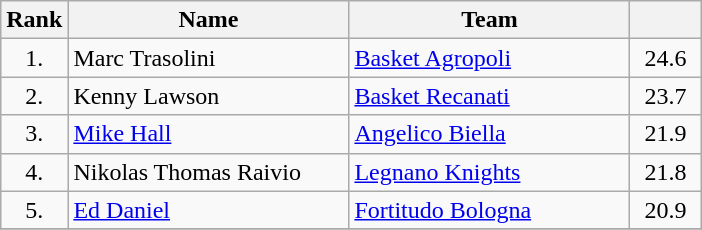<table class="wikitable" style="text-align: center;">
<tr>
<th>Rank</th>
<th width=180>Name</th>
<th width=180>Team</th>
<th width=40></th>
</tr>
<tr>
<td>1.</td>
<td align="left"> Marc Trasolini</td>
<td style="text-align:left;"><a href='#'>Basket Agropoli</a></td>
<td>24.6</td>
</tr>
<tr>
<td>2.</td>
<td align="left"> Kenny Lawson</td>
<td style="text-align:left;"><a href='#'>Basket Recanati</a></td>
<td>23.7</td>
</tr>
<tr>
<td>3.</td>
<td align="left"> <a href='#'>Mike Hall</a></td>
<td style="text-align:left;"><a href='#'>Angelico Biella</a></td>
<td>21.9</td>
</tr>
<tr>
<td>4.</td>
<td align="left"> Nikolas Thomas Raivio</td>
<td style="text-align:left;"><a href='#'>Legnano Knights</a></td>
<td>21.8</td>
</tr>
<tr>
<td>5.</td>
<td align="left"> <a href='#'>Ed Daniel</a></td>
<td style="text-align:left;"><a href='#'>Fortitudo Bologna</a></td>
<td>20.9</td>
</tr>
<tr>
</tr>
</table>
